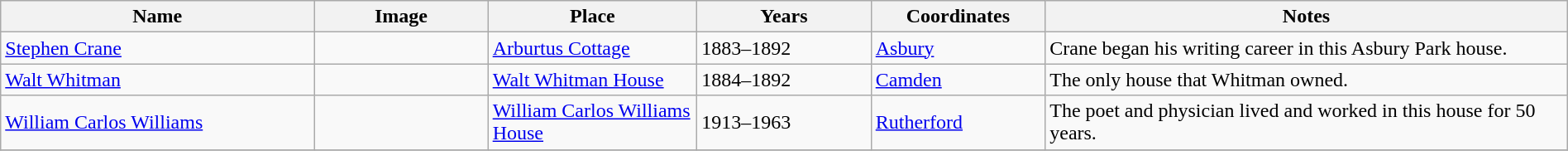<table class="wikitable sortable" style="width: 100%">
<tr>
<th width="18%">Name</th>
<th width="10%">Image</th>
<th width="12%">Place</th>
<th width="10%">Years</th>
<th width="10%">Coordinates</th>
<th width="30%">Notes</th>
</tr>
<tr>
<td><a href='#'>Stephen Crane</a></td>
<td></td>
<td><a href='#'>Arburtus Cottage</a></td>
<td>1883–1892</td>
<td><a href='#'>Asbury</a> <br></td>
<td>Crane began his writing career in this Asbury Park house.</td>
</tr>
<tr>
<td><a href='#'>Walt Whitman</a></td>
<td></td>
<td><a href='#'>Walt Whitman House</a></td>
<td>1884–1892</td>
<td><a href='#'>Camden</a> <br> </td>
<td>The only house that Whitman owned.</td>
</tr>
<tr>
<td><a href='#'>William Carlos Williams</a></td>
<td></td>
<td><a href='#'>William Carlos Williams House</a></td>
<td>1913–1963</td>
<td><a href='#'>Rutherford</a> <br></td>
<td>The poet and physician lived and worked in this house for 50 years.</td>
</tr>
<tr>
</tr>
</table>
